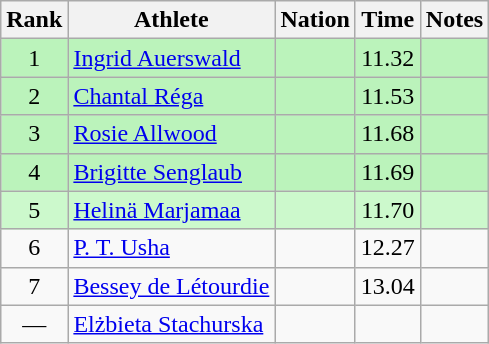<table class="wikitable sortable" style="text-align:center">
<tr>
<th>Rank</th>
<th>Athlete</th>
<th>Nation</th>
<th>Time</th>
<th>Notes</th>
</tr>
<tr style="background:#bbf3bb;">
<td>1</td>
<td align=left><a href='#'>Ingrid Auerswald</a></td>
<td align=left></td>
<td>11.32</td>
<td></td>
</tr>
<tr style="background:#bbf3bb;">
<td>2</td>
<td align=left><a href='#'>Chantal Réga</a></td>
<td align=left></td>
<td>11.53</td>
<td></td>
</tr>
<tr style="background:#bbf3bb;">
<td>3</td>
<td align=left><a href='#'>Rosie Allwood</a></td>
<td align=left></td>
<td>11.68</td>
<td></td>
</tr>
<tr style="background:#bbf3bb;">
<td>4</td>
<td align=left><a href='#'>Brigitte Senglaub</a></td>
<td align=left></td>
<td>11.69</td>
<td></td>
</tr>
<tr style="background:#ccf9cc;">
<td>5</td>
<td align=left><a href='#'>Helinä Marjamaa</a></td>
<td align=left></td>
<td>11.70</td>
<td></td>
</tr>
<tr>
<td>6</td>
<td align=left><a href='#'>P. T. Usha</a></td>
<td align=left></td>
<td>12.27</td>
<td></td>
</tr>
<tr>
<td>7</td>
<td align=left><a href='#'>Bessey de Létourdie</a></td>
<td align=left></td>
<td>13.04</td>
<td></td>
</tr>
<tr>
<td data-sort-value=8>—</td>
<td align=left><a href='#'>Elżbieta Stachurska</a></td>
<td align=left></td>
<td></td>
<td></td>
</tr>
</table>
